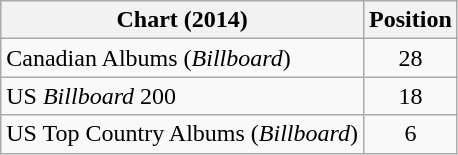<table class="wikitable">
<tr>
<th>Chart (2014)</th>
<th>Position</th>
</tr>
<tr>
<td>Canadian Albums (<em>Billboard</em>)</td>
<td style="text-align:center;">28</td>
</tr>
<tr>
<td>US <em>Billboard</em> 200</td>
<td style="text-align:center;">18</td>
</tr>
<tr>
<td>US Top Country Albums (<em>Billboard</em>)</td>
<td style="text-align:center;">6</td>
</tr>
</table>
